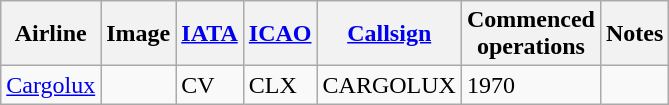<table class="wikitable sortable">
<tr valign="middle">
<th>Airline</th>
<th>Image</th>
<th><a href='#'>IATA</a></th>
<th><a href='#'>ICAO</a></th>
<th><a href='#'>Callsign</a></th>
<th>Commenced<br>operations</th>
<th>Notes</th>
</tr>
<tr>
<td><a href='#'>Cargolux</a></td>
<td></td>
<td>CV</td>
<td>CLX</td>
<td>CARGOLUX</td>
<td>1970</td>
<td></td>
</tr>
</table>
